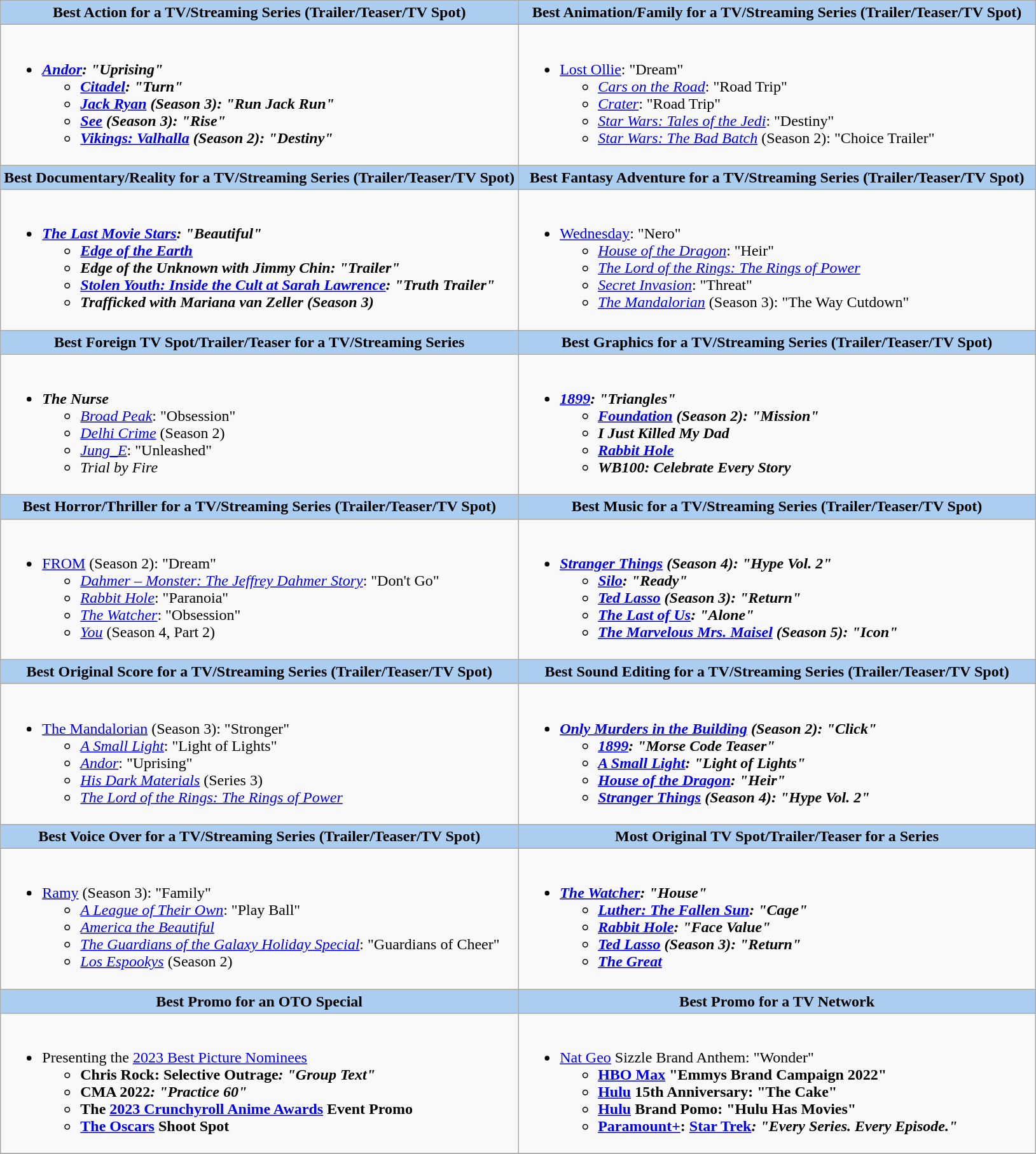<table role="presentation" class=wikitable>
<tr>
<th style="background:#abcdef;" width="50%">Best Action for a TV/Streaming Series (Trailer/Teaser/TV Spot)</th>
<th style="background:#abcdef;" width="50%">Best Animation/Family for a TV/Streaming Series (Trailer/Teaser/TV Spot)</th>
</tr>
<tr>
<td valign="top"><br><ul><li><strong><em><a href='#'>Andor</a><em>: "Uprising"<strong><ul><li></em><a href='#'>Citadel</a><em>: "Turn"</li><li></em><a href='#'>Jack Ryan</a><em> (Season 3): "Run Jack Run"</li><li></em><a href='#'>See</a><em> (Season 3): "Rise"</li><li></em><a href='#'>Vikings: Valhalla</a><em> (Season 2): "Destiny"</li></ul></li></ul></td>
<td valign="top"><br><ul><li></em></strong><a href='#'>Lost Ollie</a></em>: "Dream"</strong><ul><li><em><a href='#'>Cars on the Road</a></em>: "Road Trip"</li><li><em><a href='#'>Crater</a></em>: "Road Trip"</li><li><em><a href='#'>Star Wars: Tales of the Jedi</a></em>: "Destiny"</li><li><em><a href='#'>Star Wars: The Bad Batch</a></em> (Season 2): "Choice Trailer"</li></ul></li></ul></td>
</tr>
<tr>
<th style="background:#abcdef;">Best Documentary/Reality for a TV/Streaming Series (Trailer/Teaser/TV Spot)</th>
<th style="background:#abcdef;">Best Fantasy Adventure for a TV/Streaming Series (Trailer/Teaser/TV Spot)</th>
</tr>
<tr>
<td valign="top"><br><ul><li><strong><em><a href='#'>The Last Movie Stars</a><em>: "Beautiful"<strong><ul><li></em><a href='#'>Edge of the Earth</a><em></li><li></em>Edge of the Unknown with Jimmy Chin<em>: "Trailer"</li><li></em><a href='#'>Stolen Youth: Inside the Cult at Sarah Lawrence</a><em>: "Truth Trailer"</li><li></em>Trafficked with Mariana van Zeller<em> (Season 3)</li></ul></li></ul></td>
<td valign="top"><br><ul><li></em></strong><a href='#'>Wednesday</a></em>: "Nero"</strong><ul><li><em><a href='#'>House of the Dragon</a></em>: "Heir"</li><li><em><a href='#'>The Lord of the Rings: The Rings of Power</a></em></li><li><em><a href='#'>Secret Invasion</a></em>: "Threat"</li><li><em><a href='#'>The Mandalorian</a></em> (Season 3): "The Way Cutdown"</li></ul></li></ul></td>
</tr>
<tr>
<th style="background:#abcdef;">Best Foreign TV Spot/Trailer/Teaser for a TV/Streaming Series</th>
<th style="background:#abcdef;">Best Graphics for a TV/Streaming Series (Trailer/Teaser/TV Spot)</th>
</tr>
<tr>
<td valign="top"><br><ul><li><strong><em>The Nurse</em></strong><ul><li><em><a href='#'>Broad Peak</a></em>: "Obsession"</li><li><em><a href='#'>Delhi Crime</a></em> (Season 2)</li><li><em><a href='#'>Jung_E</a></em>: "Unleashed"</li><li><em>Trial by Fire</em></li></ul></li></ul></td>
<td valign="top"><br><ul><li><strong><em><a href='#'>1899</a><em>: "Triangles"<strong><ul><li></em><a href='#'>Foundation</a><em> (Season 2): "Mission"</li><li></em>I Just Killed My Dad<em></li><li></em><a href='#'>Rabbit Hole</a><em></li><li></em>WB100: Celebrate Every Story<em></li></ul></li></ul></td>
</tr>
<tr>
<th style="background:#abcdef;">Best Horror/Thriller for a TV/Streaming Series (Trailer/Teaser/TV Spot)</th>
<th style="background:#abcdef;">Best Music for a TV/Streaming Series (Trailer/Teaser/TV Spot)</th>
</tr>
<tr>
<td valign="top"><br><ul><li></em></strong><a href='#'>FROM</a></em> (Season 2): "Dream"</strong><ul><li><em><a href='#'>Dahmer – Monster: The Jeffrey Dahmer Story</a></em>: "Don't Go"</li><li><em><a href='#'>Rabbit Hole</a></em>: "Paranoia"</li><li><em><a href='#'>The Watcher</a></em>: "Obsession"</li><li><em><a href='#'>You</a></em> (Season 4, Part 2)</li></ul></li></ul></td>
<td valign="top"><br><ul><li><strong><em><a href='#'>Stranger Things</a><em> (Season 4): "Hype Vol. 2"<strong><ul><li></em><a href='#'>Silo</a><em>: "Ready"</li><li></em><a href='#'>Ted Lasso</a><em> (Season 3): "Return"</li><li></em><a href='#'>The Last of Us</a><em>: "Alone"</li><li></em><a href='#'>The Marvelous Mrs. Maisel</a><em> (Season 5): "Icon"</li></ul></li></ul></td>
</tr>
<tr>
<th style="background:#abcdef;">Best Original Score for a TV/Streaming Series (Trailer/Teaser/TV Spot)</th>
<th style="background:#abcdef;">Best Sound Editing for a TV/Streaming Series (Trailer/Teaser/TV Spot)</th>
</tr>
<tr>
<td valign="top"><br><ul><li></em></strong><a href='#'>The Mandalorian</a></em> (Season 3): "Stronger"</strong><ul><li><em><a href='#'>A Small Light</a></em>: "Light of Lights"</li><li><em><a href='#'>Andor</a></em>: "Uprising"</li><li><em><a href='#'>His Dark Materials</a></em> (Series 3)</li><li><em><a href='#'>The Lord of the Rings: The Rings of Power</a></em></li></ul></li></ul></td>
<td valign="top"><br><ul><li><strong><em><a href='#'>Only Murders in the Building</a><em> (Season 2): "Click"<strong><ul><li></em><a href='#'>1899</a><em>: "Morse Code Teaser"</li><li></em><a href='#'>A Small Light</a><em>: "Light of Lights"</li><li></em><a href='#'>House of the Dragon</a><em>: "Heir"</li><li></em><a href='#'>Stranger Things</a><em> (Season 4): "Hype Vol. 2"</li></ul></li></ul></td>
</tr>
<tr>
<th style="background:#abcdef;">Best Voice Over for a TV/Streaming Series (Trailer/Teaser/TV Spot)</th>
<th style="background:#abcdef;">Most Original TV Spot/Trailer/Teaser for a Series</th>
</tr>
<tr>
<td valign="top"><br><ul><li></em></strong><a href='#'>Ramy</a></em> (Season 3): "Family"</strong><ul><li><em><a href='#'>A League of Their Own</a></em>: "Play Ball"</li><li><em><a href='#'>America the Beautiful</a></em></li><li><em><a href='#'>The Guardians of the Galaxy Holiday Special</a></em>: "Guardians of Cheer"</li><li><em><a href='#'>Los Espookys</a></em> (Season 2)</li></ul></li></ul></td>
<td valign="top"><br><ul><li><strong><em><a href='#'>The Watcher</a><em>: "House"<strong><ul><li></em><a href='#'>Luther: The Fallen Sun</a><em>: "Cage"</li><li></em><a href='#'>Rabbit Hole</a><em>: "Face Value"</li><li></em><a href='#'>Ted Lasso</a><em> (Season 3): "Return"</li><li></em><a href='#'>The Great</a><em></li></ul></li></ul></td>
</tr>
<tr>
<th style="background:#abcdef;">Best Promo for an OTO Special</th>
<th style="background:#abcdef;">Best Promo for a TV Network</th>
</tr>
<tr>
<td valign="top"><br><ul><li></em></strong>Presenting the <a href='#'>2023 Best Picture Nominees</a><strong><em><ul><li></em>Chris Rock: Selective Outrage<em>: "Group Text"</li><li></em>CMA 2022<em>: "Practice 60"</li><li></em>The <a href='#'>2023 Crunchyroll Anime Awards</a> Event Promo<em></li><li></em><a href='#'>The Oscars</a> Shoot Spot<em></li></ul></li></ul></td>
<td valign="top"><br><ul><li></strong><a href='#'>Nat Geo</a> Sizzle Brand Anthem: "Wonder"<strong><ul><li><a href='#'>HBO Max</a> "Emmys Brand Campaign 2022"</li><li><a href='#'>Hulu</a> 15th Anniversary: "The Cake"</li><li><a href='#'>Hulu</a> Brand Pomo: "Hulu Has Movies"</li><li><a href='#'>Paramount+</a>: </em><a href='#'>Star Trek</a><em>: "Every Series. Every Episode."</li></ul></li></ul></td>
</tr>
<tr>
</tr>
</table>
